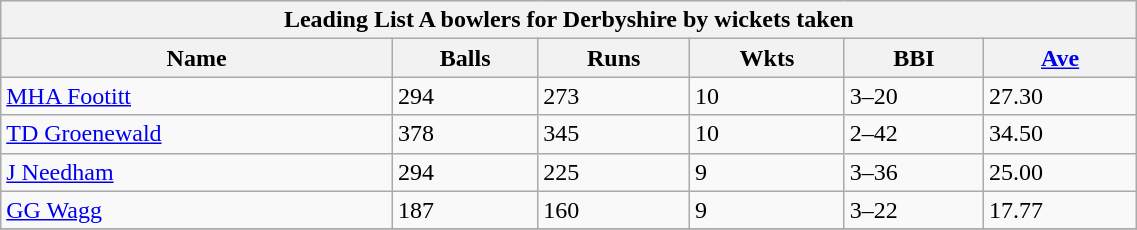<table class="wikitable" width="60%">
<tr bgcolor="#efefef">
<th colspan=6>Leading List A bowlers for Derbyshire by  wickets taken</th>
</tr>
<tr bgcolor="#efefef">
<th>Name</th>
<th>Balls</th>
<th>Runs</th>
<th>Wkts</th>
<th>BBI</th>
<th><a href='#'>Ave</a></th>
</tr>
<tr>
<td><a href='#'>MHA Footitt</a></td>
<td>294</td>
<td>273</td>
<td>10</td>
<td>3–20</td>
<td>27.30</td>
</tr>
<tr>
<td><a href='#'>TD Groenewald</a></td>
<td>378</td>
<td>345</td>
<td>10</td>
<td>2–42</td>
<td>34.50</td>
</tr>
<tr>
<td><a href='#'>J Needham</a></td>
<td>294</td>
<td>225</td>
<td>9</td>
<td>3–36</td>
<td>25.00</td>
</tr>
<tr>
<td><a href='#'>GG Wagg</a></td>
<td>187</td>
<td>160</td>
<td>9</td>
<td>3–22</td>
<td>17.77</td>
</tr>
<tr>
</tr>
</table>
